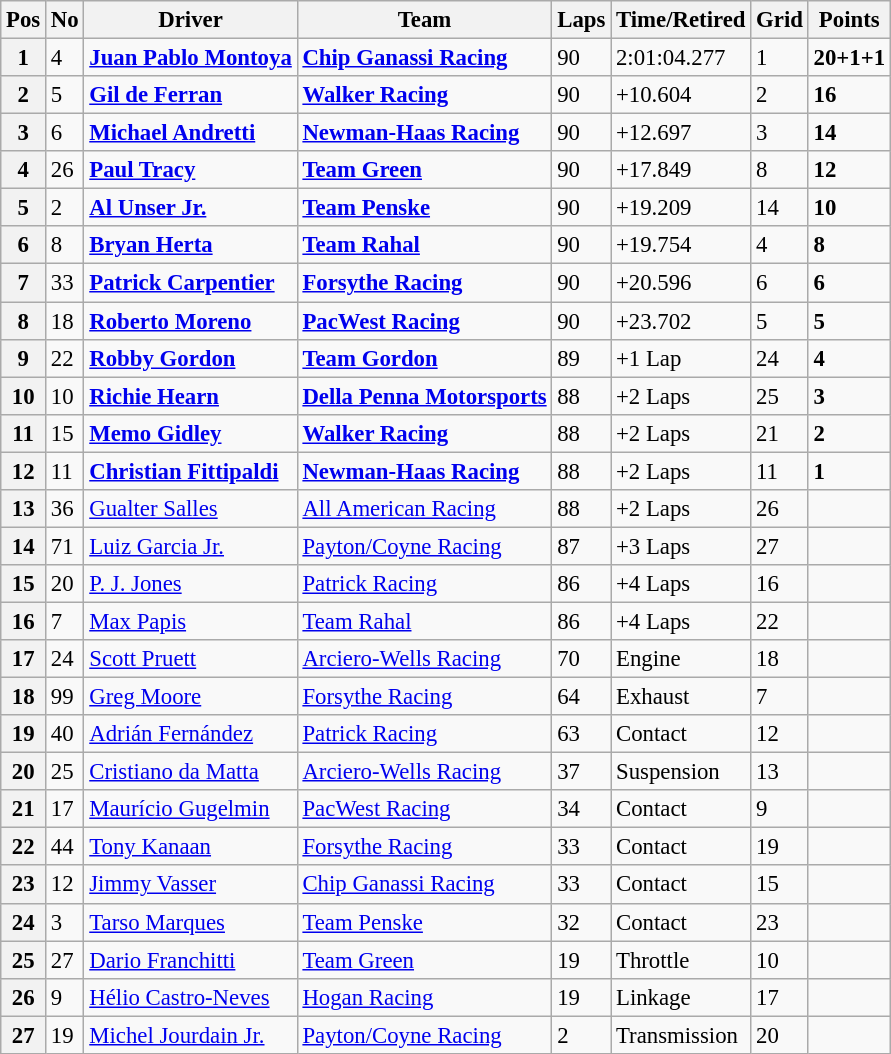<table class="wikitable" style="font-size:95%;">
<tr>
<th>Pos</th>
<th>No</th>
<th>Driver</th>
<th>Team</th>
<th>Laps</th>
<th>Time/Retired</th>
<th>Grid</th>
<th>Points</th>
</tr>
<tr>
<th>1</th>
<td>4</td>
<td> <strong><a href='#'>Juan Pablo Montoya</a></strong></td>
<td><strong><a href='#'>Chip Ganassi Racing</a></strong></td>
<td>90</td>
<td>2:01:04.277</td>
<td>1</td>
<td><strong>20+1+1</strong></td>
</tr>
<tr>
<th>2</th>
<td>5</td>
<td> <strong><a href='#'>Gil de Ferran</a></strong></td>
<td><strong><a href='#'>Walker Racing</a></strong></td>
<td>90</td>
<td>+10.604</td>
<td>2</td>
<td><strong>16</strong></td>
</tr>
<tr>
<th>3</th>
<td>6</td>
<td> <strong><a href='#'>Michael Andretti</a></strong></td>
<td><strong><a href='#'>Newman-Haas Racing</a></strong></td>
<td>90</td>
<td>+12.697</td>
<td>3</td>
<td><strong>14</strong></td>
</tr>
<tr>
<th>4</th>
<td>26</td>
<td> <strong><a href='#'>Paul Tracy</a></strong></td>
<td><strong><a href='#'>Team Green</a></strong></td>
<td>90</td>
<td>+17.849</td>
<td>8</td>
<td><strong>12</strong></td>
</tr>
<tr>
<th>5</th>
<td>2</td>
<td> <strong><a href='#'>Al Unser Jr.</a></strong></td>
<td><strong><a href='#'>Team Penske</a></strong></td>
<td>90</td>
<td>+19.209</td>
<td>14</td>
<td><strong>10</strong></td>
</tr>
<tr>
<th>6</th>
<td>8</td>
<td> <strong><a href='#'>Bryan Herta</a></strong></td>
<td><strong><a href='#'>Team Rahal</a></strong></td>
<td>90</td>
<td>+19.754</td>
<td>4</td>
<td><strong>8</strong></td>
</tr>
<tr>
<th>7</th>
<td>33</td>
<td> <strong><a href='#'>Patrick Carpentier</a></strong></td>
<td><strong><a href='#'>Forsythe Racing</a></strong></td>
<td>90</td>
<td>+20.596</td>
<td>6</td>
<td><strong>6</strong></td>
</tr>
<tr>
<th>8</th>
<td>18</td>
<td> <strong><a href='#'>Roberto Moreno</a></strong></td>
<td><strong><a href='#'>PacWest Racing</a></strong></td>
<td>90</td>
<td>+23.702</td>
<td>5</td>
<td><strong>5</strong></td>
</tr>
<tr>
<th>9</th>
<td>22</td>
<td> <strong><a href='#'>Robby Gordon</a></strong></td>
<td><strong><a href='#'>Team Gordon</a></strong></td>
<td>89</td>
<td>+1 Lap</td>
<td>24</td>
<td><strong>4</strong></td>
</tr>
<tr>
<th>10</th>
<td>10</td>
<td> <strong><a href='#'>Richie Hearn</a></strong></td>
<td><strong><a href='#'>Della Penna Motorsports</a></strong></td>
<td>88</td>
<td>+2 Laps</td>
<td>25</td>
<td><strong>3</strong></td>
</tr>
<tr>
<th>11</th>
<td>15</td>
<td> <strong><a href='#'>Memo Gidley</a></strong></td>
<td><strong><a href='#'>Walker Racing</a></strong></td>
<td>88</td>
<td>+2 Laps</td>
<td>21</td>
<td><strong>2</strong></td>
</tr>
<tr>
<th>12</th>
<td>11</td>
<td> <strong><a href='#'>Christian Fittipaldi</a></strong></td>
<td><strong><a href='#'>Newman-Haas Racing</a></strong></td>
<td>88</td>
<td>+2 Laps</td>
<td>11</td>
<td><strong>1</strong></td>
</tr>
<tr>
<th>13</th>
<td>36</td>
<td> <a href='#'>Gualter Salles</a></td>
<td><a href='#'>All American Racing</a></td>
<td>88</td>
<td>+2 Laps</td>
<td>26</td>
<td></td>
</tr>
<tr>
<th>14</th>
<td>71</td>
<td> <a href='#'>Luiz Garcia Jr.</a></td>
<td><a href='#'>Payton/Coyne Racing</a></td>
<td>87</td>
<td>+3 Laps</td>
<td>27</td>
<td></td>
</tr>
<tr>
<th>15</th>
<td>20</td>
<td> <a href='#'>P. J. Jones</a></td>
<td><a href='#'>Patrick Racing</a></td>
<td>86</td>
<td>+4 Laps</td>
<td>16</td>
<td></td>
</tr>
<tr>
<th>16</th>
<td>7</td>
<td> <a href='#'>Max Papis</a></td>
<td><a href='#'>Team Rahal</a></td>
<td>86</td>
<td>+4 Laps</td>
<td>22</td>
<td></td>
</tr>
<tr>
<th>17</th>
<td>24</td>
<td> <a href='#'>Scott Pruett</a></td>
<td><a href='#'>Arciero-Wells Racing</a></td>
<td>70</td>
<td>Engine</td>
<td>18</td>
<td></td>
</tr>
<tr>
<th>18</th>
<td>99</td>
<td> <a href='#'>Greg Moore</a></td>
<td><a href='#'>Forsythe Racing</a></td>
<td>64</td>
<td>Exhaust</td>
<td>7</td>
<td></td>
</tr>
<tr>
<th>19</th>
<td>40</td>
<td> <a href='#'>Adrián Fernández</a></td>
<td><a href='#'>Patrick Racing</a></td>
<td>63</td>
<td>Contact</td>
<td>12</td>
<td></td>
</tr>
<tr>
<th>20</th>
<td>25</td>
<td> <a href='#'>Cristiano da Matta</a></td>
<td><a href='#'>Arciero-Wells Racing</a></td>
<td>37</td>
<td>Suspension</td>
<td>13</td>
<td></td>
</tr>
<tr>
<th>21</th>
<td>17</td>
<td> <a href='#'>Maurício Gugelmin</a></td>
<td><a href='#'>PacWest Racing</a></td>
<td>34</td>
<td>Contact</td>
<td>9</td>
<td></td>
</tr>
<tr>
<th>22</th>
<td>44</td>
<td> <a href='#'>Tony Kanaan</a></td>
<td><a href='#'>Forsythe Racing</a></td>
<td>33</td>
<td>Contact</td>
<td>19</td>
<td></td>
</tr>
<tr>
<th>23</th>
<td>12</td>
<td> <a href='#'>Jimmy Vasser</a></td>
<td><a href='#'>Chip Ganassi Racing</a></td>
<td>33</td>
<td>Contact</td>
<td>15</td>
<td></td>
</tr>
<tr>
<th>24</th>
<td>3</td>
<td> <a href='#'>Tarso Marques</a></td>
<td><a href='#'>Team Penske</a></td>
<td>32</td>
<td>Contact</td>
<td>23</td>
<td></td>
</tr>
<tr>
<th>25</th>
<td>27</td>
<td> <a href='#'>Dario Franchitti</a></td>
<td><a href='#'>Team Green</a></td>
<td>19</td>
<td>Throttle</td>
<td>10</td>
<td></td>
</tr>
<tr>
<th>26</th>
<td>9</td>
<td> <a href='#'>Hélio Castro-Neves</a></td>
<td><a href='#'>Hogan Racing</a></td>
<td>19</td>
<td>Linkage</td>
<td>17</td>
<td></td>
</tr>
<tr>
<th>27</th>
<td>19</td>
<td> <a href='#'>Michel Jourdain Jr.</a></td>
<td><a href='#'>Payton/Coyne Racing</a></td>
<td>2</td>
<td>Transmission</td>
<td>20</td>
<td></td>
</tr>
</table>
